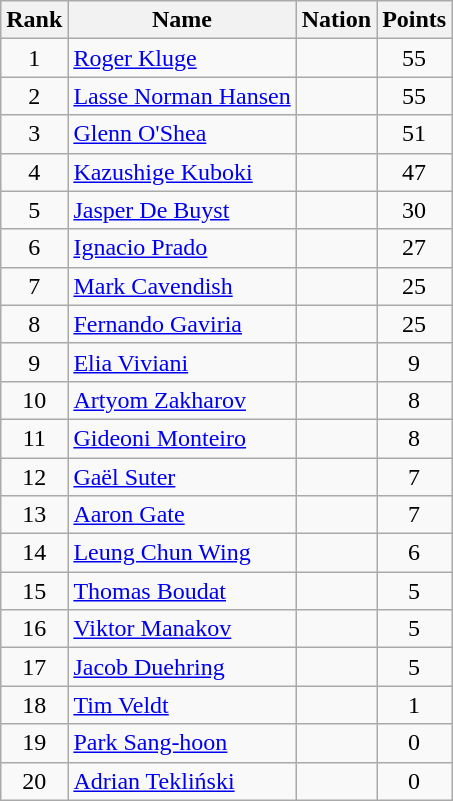<table class="wikitable sortable" style="text-align:center">
<tr>
<th>Rank</th>
<th>Name</th>
<th>Nation</th>
<th>Points</th>
</tr>
<tr>
<td>1</td>
<td align=left><a href='#'>Roger Kluge</a></td>
<td align=left></td>
<td>55</td>
</tr>
<tr>
<td>2</td>
<td align=left><a href='#'>Lasse Norman Hansen</a></td>
<td align=left></td>
<td>55</td>
</tr>
<tr>
<td>3</td>
<td align=left><a href='#'>Glenn O'Shea</a></td>
<td align=left></td>
<td>51</td>
</tr>
<tr>
<td>4</td>
<td align=left><a href='#'>Kazushige Kuboki</a></td>
<td align=left></td>
<td>47</td>
</tr>
<tr>
<td>5</td>
<td align=left><a href='#'>Jasper De Buyst</a></td>
<td align=left></td>
<td>30</td>
</tr>
<tr>
<td>6</td>
<td align=left><a href='#'>Ignacio Prado</a></td>
<td align=left></td>
<td>27</td>
</tr>
<tr>
<td>7</td>
<td align=left><a href='#'>Mark Cavendish</a></td>
<td align=left></td>
<td>25</td>
</tr>
<tr>
<td>8</td>
<td align=left><a href='#'>Fernando Gaviria</a></td>
<td align=left></td>
<td>25</td>
</tr>
<tr>
<td>9</td>
<td align=left><a href='#'>Elia Viviani</a></td>
<td align=left></td>
<td>9</td>
</tr>
<tr>
<td>10</td>
<td align=left><a href='#'>Artyom Zakharov</a></td>
<td align=left></td>
<td>8</td>
</tr>
<tr>
<td>11</td>
<td align=left><a href='#'>Gideoni Monteiro</a></td>
<td align=left></td>
<td>8</td>
</tr>
<tr>
<td>12</td>
<td align=left><a href='#'>Gaël Suter</a></td>
<td align=left></td>
<td>7</td>
</tr>
<tr>
<td>13</td>
<td align=left><a href='#'>Aaron Gate</a></td>
<td align=left></td>
<td>7</td>
</tr>
<tr>
<td>14</td>
<td align=left><a href='#'>Leung Chun Wing</a></td>
<td align=left></td>
<td>6</td>
</tr>
<tr>
<td>15</td>
<td align=left><a href='#'>Thomas Boudat</a></td>
<td align=left></td>
<td>5</td>
</tr>
<tr>
<td>16</td>
<td align=left><a href='#'>Viktor Manakov</a></td>
<td align=left></td>
<td>5</td>
</tr>
<tr>
<td>17</td>
<td align=left><a href='#'>Jacob Duehring</a></td>
<td align=left></td>
<td>5</td>
</tr>
<tr>
<td>18</td>
<td align=left><a href='#'>Tim Veldt</a></td>
<td align=left></td>
<td>1</td>
</tr>
<tr>
<td>19</td>
<td align=left><a href='#'>Park Sang-hoon</a></td>
<td align=left></td>
<td>0</td>
</tr>
<tr>
<td>20</td>
<td align=left><a href='#'>Adrian Tekliński</a></td>
<td align=left></td>
<td>0</td>
</tr>
</table>
